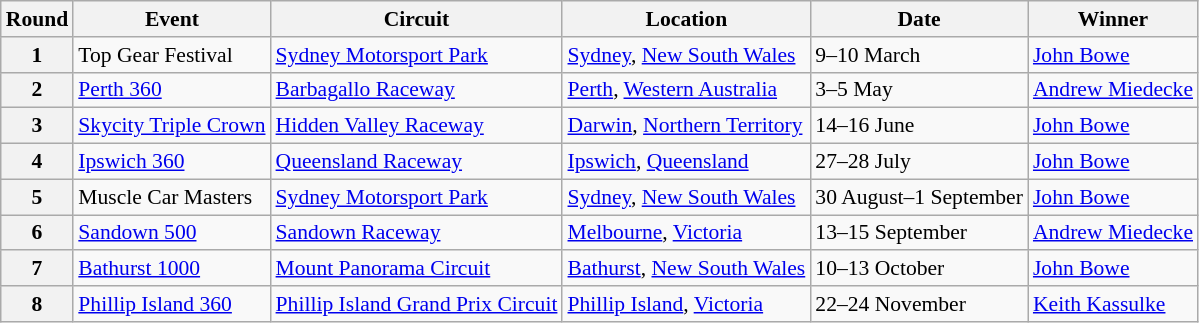<table class="wikitable" style="font-size: 90%">
<tr>
<th>Round</th>
<th>Event</th>
<th>Circuit</th>
<th>Location</th>
<th>Date</th>
<th>Winner</th>
</tr>
<tr>
<th>1</th>
<td> Top Gear Festival</td>
<td><a href='#'>Sydney Motorsport Park</a></td>
<td><a href='#'>Sydney</a>, <a href='#'>New South Wales</a></td>
<td>9–10 March</td>
<td><a href='#'>John Bowe</a></td>
</tr>
<tr>
<th>2</th>
<td> <a href='#'>Perth 360</a></td>
<td><a href='#'>Barbagallo Raceway</a></td>
<td><a href='#'>Perth</a>, <a href='#'>Western Australia</a></td>
<td>3–5 May</td>
<td><a href='#'>Andrew Miedecke</a></td>
</tr>
<tr>
<th>3</th>
<td> <a href='#'>Skycity Triple Crown</a></td>
<td><a href='#'>Hidden Valley Raceway</a></td>
<td><a href='#'>Darwin</a>, <a href='#'>Northern Territory</a></td>
<td>14–16 June</td>
<td><a href='#'>John Bowe</a></td>
</tr>
<tr>
<th>4</th>
<td> <a href='#'>Ipswich 360</a></td>
<td><a href='#'>Queensland Raceway</a></td>
<td><a href='#'>Ipswich</a>, <a href='#'>Queensland</a></td>
<td>27–28 July</td>
<td><a href='#'>John Bowe</a></td>
</tr>
<tr>
<th>5</th>
<td> Muscle Car Masters</td>
<td><a href='#'>Sydney Motorsport Park</a></td>
<td><a href='#'>Sydney</a>, <a href='#'>New South Wales</a></td>
<td>30 August–1 September</td>
<td><a href='#'>John Bowe</a></td>
</tr>
<tr>
<th>6</th>
<td> <a href='#'>Sandown 500</a></td>
<td><a href='#'>Sandown Raceway</a></td>
<td><a href='#'>Melbourne</a>, <a href='#'>Victoria</a></td>
<td>13–15 September</td>
<td><a href='#'>Andrew Miedecke</a></td>
</tr>
<tr>
<th>7</th>
<td> <a href='#'>Bathurst 1000</a></td>
<td><a href='#'>Mount Panorama Circuit</a></td>
<td><a href='#'>Bathurst</a>, <a href='#'>New South Wales</a></td>
<td>10–13 October</td>
<td><a href='#'>John Bowe</a></td>
</tr>
<tr>
<th>8</th>
<td> <a href='#'>Phillip Island 360</a></td>
<td><a href='#'>Phillip Island Grand Prix Circuit</a></td>
<td><a href='#'>Phillip Island</a>, <a href='#'>Victoria</a></td>
<td>22–24 November</td>
<td><a href='#'>Keith Kassulke</a></td>
</tr>
</table>
